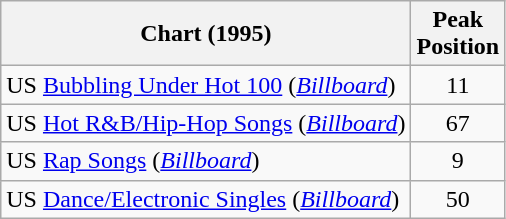<table class="wikitable">
<tr>
<th align="left">Chart (1995)</th>
<th align="left">Peak<br>Position</th>
</tr>
<tr>
<td align="left">US <a href='#'>Bubbling Under Hot 100</a> (<a href='#'><em>Billboard</em></a>)</td>
<td align="center">11</td>
</tr>
<tr>
<td align="left">US <a href='#'>Hot R&B/Hip-Hop Songs</a> (<a href='#'><em>Billboard</em></a>)</td>
<td align="center">67</td>
</tr>
<tr>
<td align="left">US <a href='#'>Rap Songs</a> (<a href='#'><em>Billboard</em></a>)</td>
<td align="center">9</td>
</tr>
<tr>
<td align="left">US <a href='#'>Dance/Electronic Singles</a> (<a href='#'><em>Billboard</em></a>)</td>
<td align="center">50</td>
</tr>
</table>
